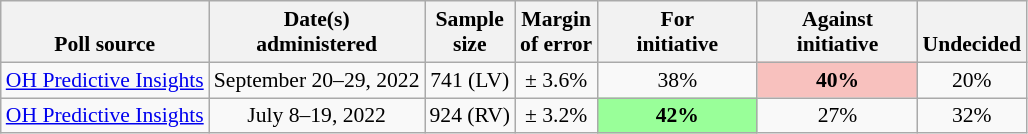<table class="wikitable" style="font-size:90%;text-align:center;">
<tr valign=bottom>
<th>Poll source</th>
<th>Date(s)<br>administered</th>
<th>Sample<br>size</th>
<th>Margin<br>of error</th>
<th style="width:100px;">For<br>initiative</th>
<th style="width:100px;">Against<br>initiative</th>
<th>Undecided</th>
</tr>
<tr>
<td style="text-align:left;"><a href='#'>OH Predictive Insights</a></td>
<td>September 20–29, 2022</td>
<td>741 (LV)</td>
<td>± 3.6%</td>
<td>38%</td>
<td style="background: rgb(248, 193, 190);"><strong>40%</strong></td>
<td>20%</td>
</tr>
<tr>
<td style="text-align:left;"><a href='#'>OH Predictive Insights</a></td>
<td>July 8–19, 2022</td>
<td>924 (RV)</td>
<td>± 3.2%</td>
<td style="background: rgb(153, 255, 153);"><strong>42%</strong></td>
<td>27%</td>
<td>32%</td>
</tr>
</table>
